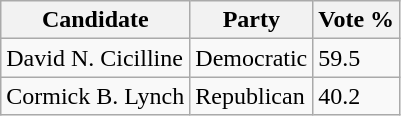<table class="wikitable">
<tr>
<th>Candidate</th>
<th>Party</th>
<th>Vote %</th>
</tr>
<tr>
<td>David N. Cicilline</td>
<td>Democratic</td>
<td>59.5</td>
</tr>
<tr>
<td>Cormick B. Lynch</td>
<td>Republican</td>
<td>40.2</td>
</tr>
</table>
